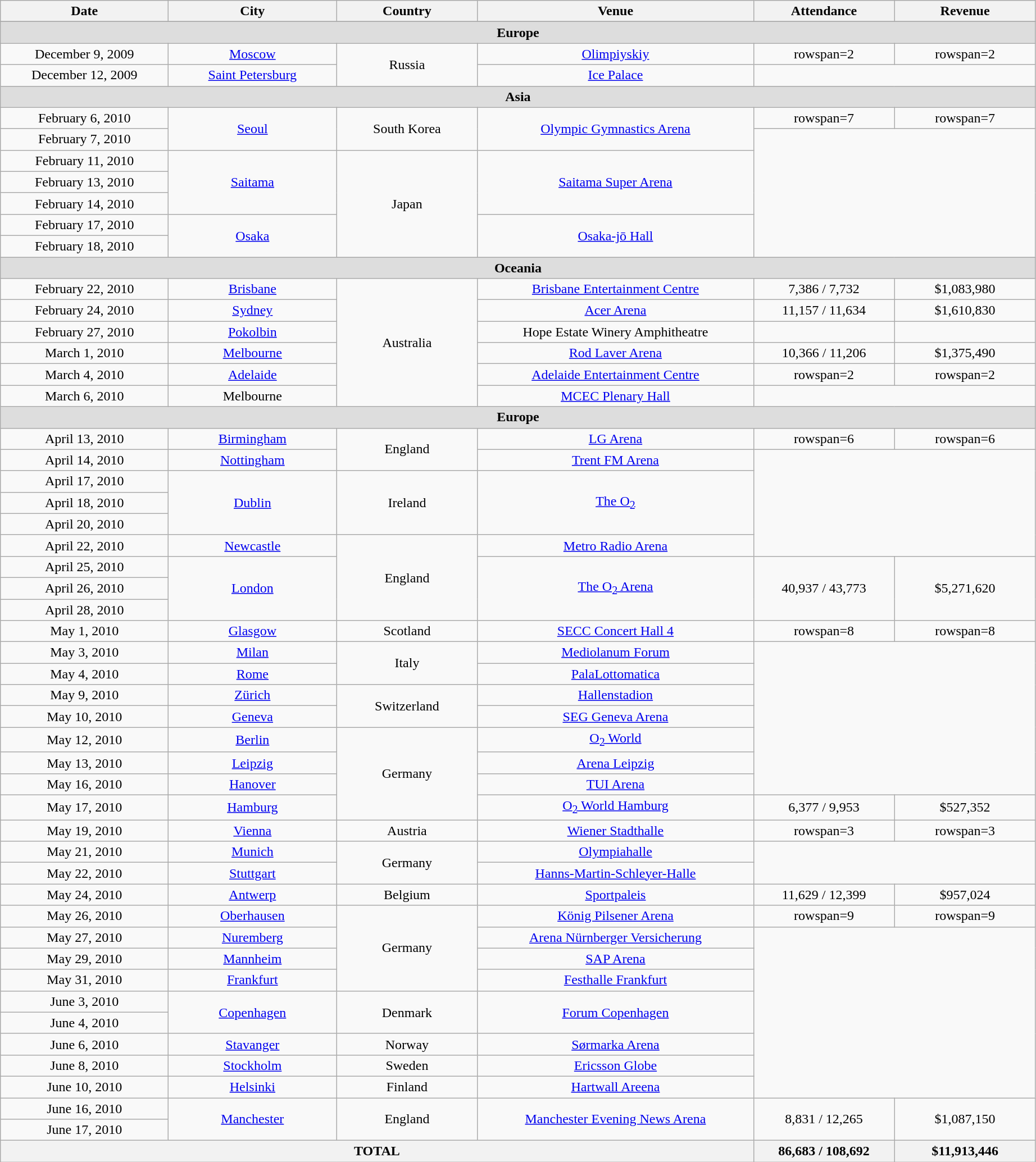<table class="wikitable" style="text-align:center;">
<tr>
<th scope="col" style="width:12em;">Date</th>
<th scope="col" style="width:12em;">City</th>
<th scope="col" style="width:10em;">Country</th>
<th scope="col" style="width:20em;">Venue</th>
<th scope="col" style="width:10em;">Attendance</th>
<th scope="col" style="width:10em;">Revenue</th>
</tr>
<tr>
</tr>
<tr bgcolor="#DDDDDD">
<td colspan=6><strong>Europe</strong></td>
</tr>
<tr>
<td>December 9, 2009</td>
<td><a href='#'>Moscow</a></td>
<td rowspan="2">Russia</td>
<td><a href='#'>Olimpiyskiy</a></td>
<td>rowspan=2 </td>
<td>rowspan=2 </td>
</tr>
<tr>
<td>December 12, 2009</td>
<td><a href='#'>Saint Petersburg</a></td>
<td><a href='#'>Ice Palace</a></td>
</tr>
<tr bgcolor="#DDDDDD">
<td colspan=6><strong>Asia</strong></td>
</tr>
<tr>
<td>February 6, 2010</td>
<td rowspan="2"><a href='#'>Seoul</a></td>
<td rowspan="2">South Korea</td>
<td rowspan="2"><a href='#'>Olympic Gymnastics Arena</a></td>
<td>rowspan=7 </td>
<td>rowspan=7 </td>
</tr>
<tr>
<td>February 7, 2010</td>
</tr>
<tr>
<td>February 11, 2010</td>
<td rowspan="3"><a href='#'>Saitama</a></td>
<td rowspan="5">Japan</td>
<td rowspan="3"><a href='#'>Saitama Super Arena</a></td>
</tr>
<tr>
<td>February 13, 2010</td>
</tr>
<tr>
<td>February 14, 2010</td>
</tr>
<tr>
<td>February 17, 2010</td>
<td rowspan="2"><a href='#'>Osaka</a></td>
<td rowspan="2"><a href='#'>Osaka-jō Hall</a></td>
</tr>
<tr>
<td>February 18, 2010</td>
</tr>
<tr bgcolor="#DDDDDD">
<td colspan=6><strong>Oceania</strong></td>
</tr>
<tr>
<td>February 22, 2010</td>
<td><a href='#'>Brisbane</a></td>
<td rowspan="6">Australia</td>
<td><a href='#'>Brisbane Entertainment Centre</a></td>
<td>7,386 / 7,732</td>
<td>$1,083,980</td>
</tr>
<tr>
<td>February 24, 2010</td>
<td><a href='#'>Sydney</a></td>
<td><a href='#'>Acer Arena</a></td>
<td>11,157 / 11,634</td>
<td>$1,610,830</td>
</tr>
<tr>
<td>February 27, 2010</td>
<td><a href='#'>Pokolbin</a></td>
<td>Hope Estate Winery Amphitheatre</td>
<td></td>
<td></td>
</tr>
<tr>
<td>March 1, 2010</td>
<td><a href='#'>Melbourne</a></td>
<td><a href='#'>Rod Laver Arena</a></td>
<td>10,366 / 11,206</td>
<td>$1,375,490</td>
</tr>
<tr>
<td>March 4, 2010</td>
<td><a href='#'>Adelaide</a></td>
<td><a href='#'>Adelaide Entertainment Centre</a></td>
<td>rowspan=2 </td>
<td>rowspan=2 </td>
</tr>
<tr>
<td>March 6, 2010</td>
<td>Melbourne</td>
<td><a href='#'>MCEC Plenary Hall</a></td>
</tr>
<tr bgcolor="#DDDDDD">
<td colspan=6><strong>Europe</strong></td>
</tr>
<tr>
<td>April 13, 2010</td>
<td><a href='#'>Birmingham</a></td>
<td rowspan="2">England</td>
<td><a href='#'>LG Arena</a></td>
<td>rowspan=6 </td>
<td>rowspan=6 </td>
</tr>
<tr>
<td>April 14, 2010</td>
<td><a href='#'>Nottingham</a></td>
<td><a href='#'>Trent FM Arena</a></td>
</tr>
<tr>
<td>April 17, 2010</td>
<td rowspan="3"><a href='#'>Dublin</a></td>
<td rowspan="3">Ireland</td>
<td rowspan="3"><a href='#'>The O<sub>2</sub></a></td>
</tr>
<tr>
<td>April 18, 2010</td>
</tr>
<tr>
<td>April 20, 2010</td>
</tr>
<tr>
<td>April 22, 2010</td>
<td><a href='#'>Newcastle</a></td>
<td rowspan="4">England</td>
<td><a href='#'>Metro Radio Arena</a></td>
</tr>
<tr>
<td>April 25, 2010</td>
<td rowspan="3"><a href='#'>London</a></td>
<td rowspan="3"><a href='#'>The O<sub>2</sub> Arena</a></td>
<td rowspan=3>40,937 / 43,773</td>
<td rowspan=3>$5,271,620</td>
</tr>
<tr>
<td>April 26, 2010</td>
</tr>
<tr>
<td>April 28, 2010</td>
</tr>
<tr>
<td>May 1, 2010</td>
<td><a href='#'>Glasgow</a></td>
<td>Scotland</td>
<td><a href='#'>SECC Concert Hall 4</a></td>
<td>rowspan=8 </td>
<td>rowspan=8 </td>
</tr>
<tr>
<td>May 3, 2010</td>
<td><a href='#'>Milan</a></td>
<td rowspan="2">Italy</td>
<td><a href='#'>Mediolanum Forum</a></td>
</tr>
<tr>
<td>May 4, 2010</td>
<td><a href='#'>Rome</a></td>
<td><a href='#'>PalaLottomatica</a></td>
</tr>
<tr>
<td>May 9, 2010</td>
<td><a href='#'>Zürich</a></td>
<td rowspan="2">Switzerland</td>
<td><a href='#'>Hallenstadion</a></td>
</tr>
<tr>
<td>May 10, 2010</td>
<td><a href='#'>Geneva</a></td>
<td><a href='#'>SEG Geneva Arena</a></td>
</tr>
<tr>
<td>May 12, 2010</td>
<td><a href='#'>Berlin</a></td>
<td rowspan="4">Germany</td>
<td><a href='#'>O<sub>2</sub> World</a></td>
</tr>
<tr>
<td>May 13, 2010</td>
<td><a href='#'>Leipzig</a></td>
<td><a href='#'>Arena Leipzig</a></td>
</tr>
<tr>
<td>May 16, 2010</td>
<td><a href='#'>Hanover</a></td>
<td><a href='#'>TUI Arena</a></td>
</tr>
<tr>
<td>May 17, 2010</td>
<td><a href='#'>Hamburg</a></td>
<td><a href='#'>O<sub>2</sub> World Hamburg</a></td>
<td>6,377 / 9,953</td>
<td>$527,352</td>
</tr>
<tr>
<td>May 19, 2010</td>
<td><a href='#'>Vienna</a></td>
<td>Austria</td>
<td><a href='#'>Wiener Stadthalle</a></td>
<td>rowspan=3 </td>
<td>rowspan=3 </td>
</tr>
<tr>
<td>May 21, 2010</td>
<td><a href='#'>Munich</a></td>
<td rowspan="2">Germany</td>
<td><a href='#'>Olympiahalle</a></td>
</tr>
<tr>
<td>May 22, 2010</td>
<td><a href='#'>Stuttgart</a></td>
<td><a href='#'>Hanns-Martin-Schleyer-Halle</a></td>
</tr>
<tr>
<td>May 24, 2010</td>
<td><a href='#'>Antwerp</a></td>
<td>Belgium</td>
<td><a href='#'>Sportpaleis</a></td>
<td>11,629 / 12,399</td>
<td>$957,024</td>
</tr>
<tr>
<td>May 26, 2010</td>
<td><a href='#'>Oberhausen</a></td>
<td rowspan="4">Germany</td>
<td><a href='#'>König Pilsener Arena</a></td>
<td>rowspan=9 </td>
<td>rowspan=9 </td>
</tr>
<tr>
<td>May 27, 2010</td>
<td><a href='#'>Nuremberg</a></td>
<td><a href='#'>Arena Nürnberger Versicherung</a></td>
</tr>
<tr>
<td>May 29, 2010</td>
<td><a href='#'>Mannheim</a></td>
<td><a href='#'>SAP Arena</a></td>
</tr>
<tr>
<td>May 31, 2010</td>
<td><a href='#'>Frankfurt</a></td>
<td><a href='#'>Festhalle Frankfurt</a></td>
</tr>
<tr>
<td>June 3, 2010</td>
<td rowspan="2"><a href='#'>Copenhagen</a></td>
<td rowspan="2">Denmark</td>
<td rowspan="2"><a href='#'>Forum Copenhagen</a></td>
</tr>
<tr>
<td>June 4, 2010</td>
</tr>
<tr>
<td>June 6, 2010</td>
<td><a href='#'>Stavanger</a></td>
<td>Norway</td>
<td><a href='#'>Sørmarka Arena</a></td>
</tr>
<tr>
<td>June 8, 2010</td>
<td><a href='#'>Stockholm</a></td>
<td>Sweden</td>
<td><a href='#'>Ericsson Globe</a></td>
</tr>
<tr>
<td>June 10, 2010</td>
<td><a href='#'>Helsinki</a></td>
<td>Finland</td>
<td><a href='#'>Hartwall Areena</a></td>
</tr>
<tr>
<td>June 16, 2010</td>
<td rowspan="2"><a href='#'>Manchester</a></td>
<td rowspan="2">England</td>
<td rowspan="2"><a href='#'>Manchester Evening News Arena</a></td>
<td rowspan=2>8,831 / 12,265</td>
<td rowspan=2>$1,087,150</td>
</tr>
<tr>
<td>June 17, 2010</td>
</tr>
<tr>
<th colspan="4">TOTAL</th>
<th>86,683 / 108,692</th>
<th>$11,913,446</th>
</tr>
</table>
